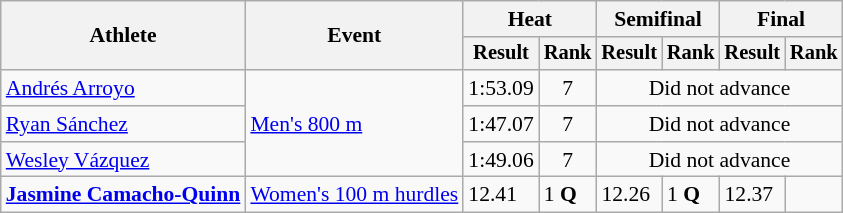<table class="wikitable" style="font-size:90%">
<tr>
<th rowspan="2">Athlete</th>
<th rowspan="2">Event</th>
<th colspan="2">Heat</th>
<th colspan="2">Semifinal</th>
<th colspan="2">Final</th>
</tr>
<tr style="font-size:95%">
<th>Result</th>
<th>Rank</th>
<th>Result</th>
<th>Rank</th>
<th>Result</th>
<th>Rank</th>
</tr>
<tr align=center>
<td align=left><a href='#'>Andrés Arroyo</a></td>
<td align=left rowspan=3><a href='#'>Men's 800 m</a></td>
<td>1:53.09</td>
<td>7</td>
<td colspan=4>Did not advance</td>
</tr>
<tr align=center>
<td align=left><a href='#'>Ryan Sánchez</a></td>
<td>1:47.07</td>
<td>7</td>
<td colspan=4>Did not advance</td>
</tr>
<tr align=center>
<td align=left><a href='#'>Wesley Vázquez</a></td>
<td>1:49.06</td>
<td>7</td>
<td colspan=4>Did not advance</td>
</tr>
<tr>
<td align=left><strong><a href='#'>Jasmine Camacho-Quinn</a></strong></td>
<td align=left><a href='#'>Women's 100 m hurdles</a></td>
<td>12.41</td>
<td>1 <strong>Q</strong></td>
<td>12.26 </td>
<td>1 <strong>Q</strong></td>
<td>12.37</td>
<td></td>
</tr>
</table>
